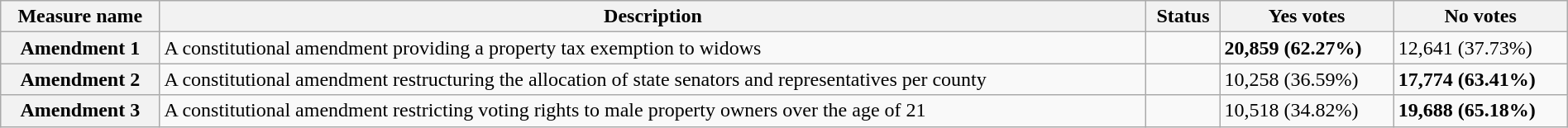<table class="wikitable sortable plainrowheaders" style="width:100%">
<tr>
<th scope="col">Measure name</th>
<th class="unsortable" scope="col">Description</th>
<th scope="col">Status</th>
<th scope="col">Yes votes</th>
<th scope="col">No votes</th>
</tr>
<tr>
<th scope="row">Amendment 1</th>
<td>A constitutional amendment providing a property tax exemption to widows</td>
<td></td>
<td><strong>20,859 (62.27%)</strong></td>
<td>12,641 (37.73%)</td>
</tr>
<tr>
<th scope="row">Amendment 2</th>
<td>A constitutional amendment restructuring the allocation of state senators and representatives per county</td>
<td></td>
<td>10,258 (36.59%)</td>
<td><strong>17,774 (63.41%)</strong></td>
</tr>
<tr>
<th scope="row">Amendment 3</th>
<td>A constitutional amendment restricting voting rights to male property owners over the age of 21</td>
<td></td>
<td>10,518 (34.82%)</td>
<td><strong>19,688 (65.18%)</strong></td>
</tr>
</table>
